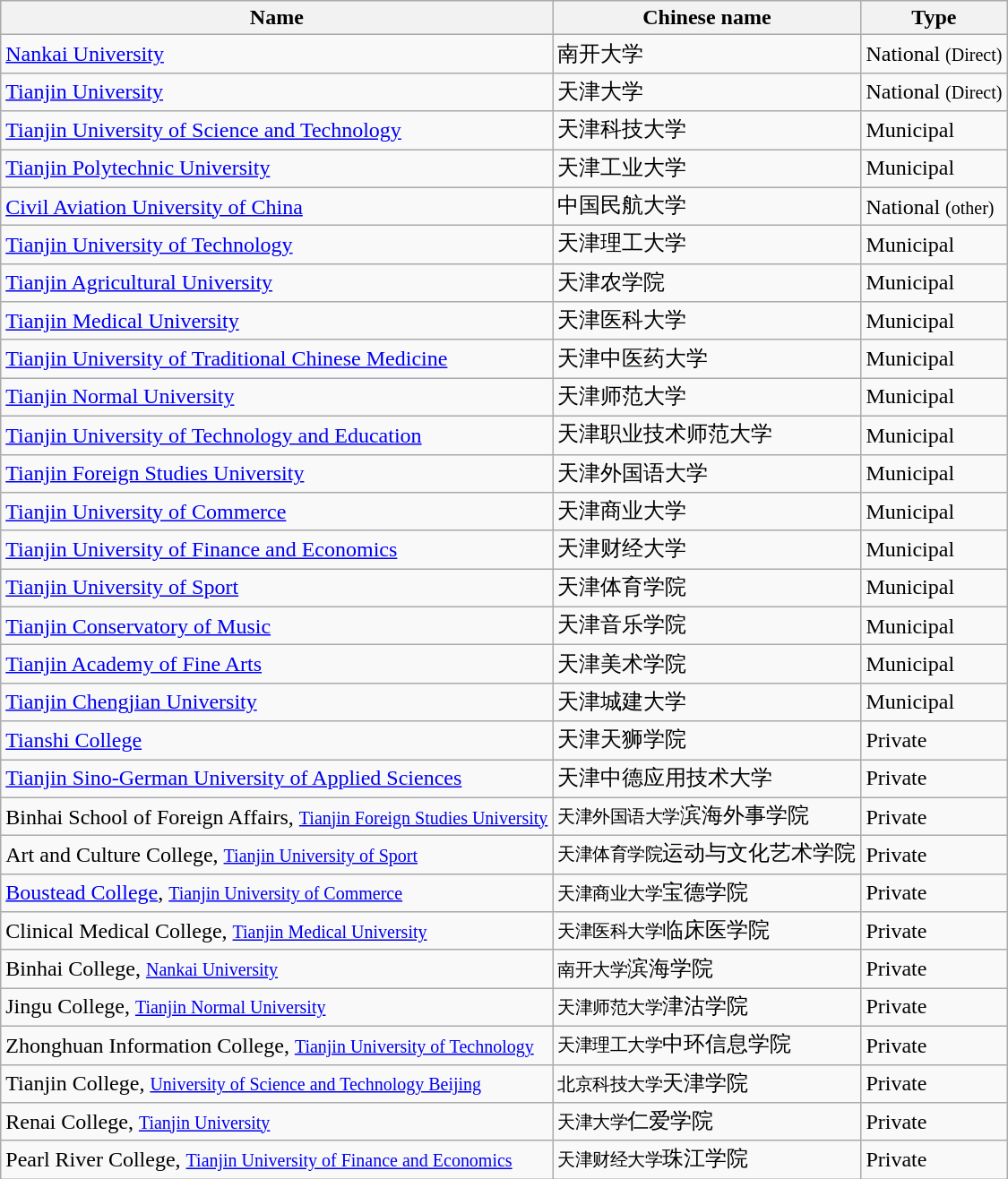<table class="wikitable + sortable">
<tr>
<th>Name</th>
<th>Chinese name</th>
<th>Type</th>
</tr>
<tr>
<td><a href='#'>Nankai University</a></td>
<td>南开大学</td>
<td>National <small>(Direct)</small></td>
</tr>
<tr>
<td><a href='#'>Tianjin University</a></td>
<td>天津大学</td>
<td>National <small>(Direct)</small></td>
</tr>
<tr>
<td><a href='#'>Tianjin University of Science and Technology</a></td>
<td>天津科技大学</td>
<td>Municipal</td>
</tr>
<tr>
<td><a href='#'>Tianjin Polytechnic University</a></td>
<td>天津工业大学</td>
<td>Municipal</td>
</tr>
<tr>
<td><a href='#'>Civil Aviation University of China</a></td>
<td>中国民航大学</td>
<td>National <small>(other)</small></td>
</tr>
<tr>
<td><a href='#'>Tianjin University of Technology</a></td>
<td>天津理工大学</td>
<td>Municipal</td>
</tr>
<tr>
<td><a href='#'>Tianjin Agricultural University</a></td>
<td>天津农学院</td>
<td>Municipal</td>
</tr>
<tr>
<td><a href='#'>Tianjin Medical University</a></td>
<td>天津医科大学</td>
<td>Municipal</td>
</tr>
<tr>
<td><a href='#'>Tianjin University of Traditional Chinese Medicine</a></td>
<td>天津中医药大学</td>
<td>Municipal</td>
</tr>
<tr>
<td><a href='#'>Tianjin Normal University</a></td>
<td>天津师范大学</td>
<td>Municipal</td>
</tr>
<tr>
<td><a href='#'>Tianjin University of Technology and Education</a></td>
<td>天津职业技术师范大学</td>
<td>Municipal</td>
</tr>
<tr>
<td><a href='#'>Tianjin Foreign Studies University</a></td>
<td>天津外国语大学</td>
<td>Municipal</td>
</tr>
<tr>
<td><a href='#'>Tianjin University of Commerce</a></td>
<td>天津商业大学</td>
<td>Municipal</td>
</tr>
<tr>
<td><a href='#'>Tianjin University of Finance and Economics</a></td>
<td>天津财经大学</td>
<td>Municipal</td>
</tr>
<tr>
<td><a href='#'>Tianjin University of Sport</a></td>
<td>天津体育学院</td>
<td>Municipal</td>
</tr>
<tr>
<td><a href='#'>Tianjin Conservatory of Music</a></td>
<td>天津音乐学院</td>
<td>Municipal</td>
</tr>
<tr>
<td><a href='#'>Tianjin Academy of Fine Arts</a></td>
<td>天津美术学院</td>
<td>Municipal</td>
</tr>
<tr>
<td><a href='#'>Tianjin Chengjian University</a></td>
<td>天津城建大学</td>
<td>Municipal</td>
</tr>
<tr>
<td><a href='#'>Tianshi College</a></td>
<td>天津天狮学院</td>
<td>Private</td>
</tr>
<tr>
<td><a href='#'>Tianjin Sino-German University of Applied Sciences</a></td>
<td>天津中德应用技术大学</td>
<td>Private</td>
</tr>
<tr>
<td>Binhai School of Foreign Affairs, <small><a href='#'>Tianjin Foreign Studies University</a></small></td>
<td><small>天津外国语大学</small>滨海外事学院</td>
<td>Private</td>
</tr>
<tr>
<td>Art and Culture College, <small><a href='#'>Tianjin University of Sport</a></small></td>
<td><small>天津体育学院</small>运动与文化艺术学院</td>
<td>Private</td>
</tr>
<tr>
<td><a href='#'>Boustead College</a>, <small><a href='#'>Tianjin University of Commerce</a></small></td>
<td><small>天津商业大学</small>宝德学院</td>
<td>Private</td>
</tr>
<tr>
<td>Clinical Medical College, <small><a href='#'>Tianjin Medical University</a></small></td>
<td><small>天津医科大学</small>临床医学院</td>
<td>Private</td>
</tr>
<tr>
<td>Binhai College, <small><a href='#'>Nankai University</a></small></td>
<td><small>南开大学</small>滨海学院</td>
<td>Private</td>
</tr>
<tr>
<td>Jingu College, <small><a href='#'>Tianjin Normal University</a></small></td>
<td><small>天津师范大学</small>津沽学院</td>
<td>Private</td>
</tr>
<tr>
<td>Zhonghuan Information College, <small><a href='#'>Tianjin University of Technology</a></small></td>
<td><small>天津理工大学</small>中环信息学院</td>
<td>Private</td>
</tr>
<tr>
<td>Tianjin College, <small><a href='#'>University of Science and Technology Beijing</a></small></td>
<td><small>北京科技大学</small>天津学院</td>
<td>Private</td>
</tr>
<tr>
<td>Renai College, <small><a href='#'>Tianjin University</a></small></td>
<td><small>天津大学</small>仁爱学院</td>
<td>Private</td>
</tr>
<tr>
<td>Pearl River College, <small><a href='#'>Tianjin University of Finance and Economics</a></small></td>
<td><small>天津财经大学</small>珠江学院</td>
<td>Private</td>
</tr>
</table>
